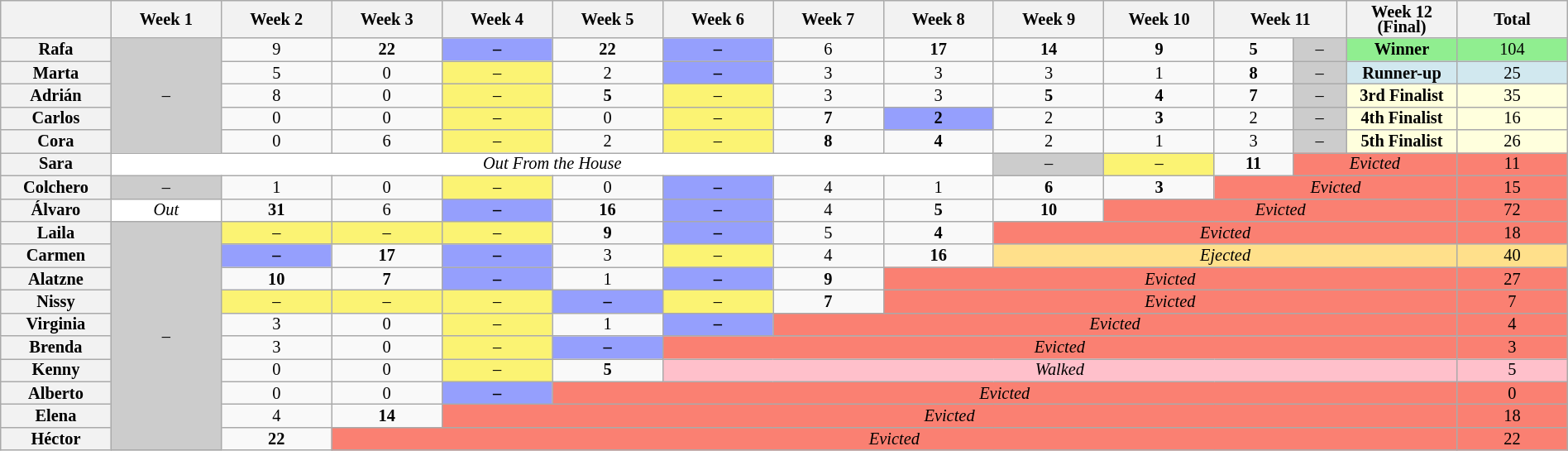<table class="wikitable" style="width:100%; text-align:center; font-size:85%; line-height:12px">
<tr>
<th style="width:5%"></th>
<th style="width:5%">Week 1</th>
<th style="width:5%">Week 2</th>
<th style="width:5%">Week 3</th>
<th style="width:5%">Week 4</th>
<th style="width:5%">Week 5</th>
<th style="width:5%">Week 6</th>
<th style="width:5%">Week 7</th>
<th style="width:5%">Week 8</th>
<th style="width:5%">Week 9</th>
<th style="width:5%">Week 10</th>
<th style="width:6%" colspan="2">Week 11</th>
<th style="width:5%">Week 12 (Final)</th>
<th style="width:5%">Total</th>
</tr>
<tr>
<th>Rafa</th>
<td rowspan="5" style="background:#CCCCCC">–</td>
<td>9</td>
<td><strong>22</strong></td>
<td style="background:#959FFD"><strong>–</strong></td>
<td><strong>22</strong></td>
<td style="background:#959FFD"><strong>–</strong></td>
<td>6</td>
<td><strong>17</strong></td>
<td><strong>14</strong></td>
<td><strong>9</strong></td>
<td><strong>5</strong></td>
<td style="background:#CCCCCC">–</td>
<td style="background:lightgreen"><strong>Winner</strong></td>
<td style="background:lightgreen">104</td>
</tr>
<tr>
<th>Marta</th>
<td>5</td>
<td>0</td>
<td style="background:#FBF373">–</td>
<td>2</td>
<td style="background:#959FFD"><strong>–</strong></td>
<td>3</td>
<td>3</td>
<td>3</td>
<td>1</td>
<td><strong>8</strong></td>
<td style="background:#CCCCCC">–</td>
<td style="background:#D1E8EF"><strong>Runner-up</strong></td>
<td style="background:#D1E8EF">25</td>
</tr>
<tr>
<th>Adrián</th>
<td>8</td>
<td>0</td>
<td style="background:#FBF373">–</td>
<td><strong>5</strong></td>
<td style="background:#FBF373">–</td>
<td>3</td>
<td>3</td>
<td><strong>5</strong></td>
<td><strong>4</strong></td>
<td><strong>7</strong></td>
<td style="background:#CCCCCC">–</td>
<td style="background:#FFFFDD"><strong>3rd Finalist</strong></td>
<td style="background:#FFFFDD">35</td>
</tr>
<tr>
<th>Carlos</th>
<td>0</td>
<td>0</td>
<td style="background:#FBF373">–</td>
<td>0</td>
<td style="background:#FBF373">–</td>
<td><strong>7</strong></td>
<td style="background:#959FFD"><strong>2</strong></td>
<td>2</td>
<td><strong>3</strong></td>
<td>2</td>
<td style="background:#CCCCCC">–</td>
<td style="background:#FFFFDD"><strong>4th Finalist</strong></td>
<td style="background:#FFFFDD">16</td>
</tr>
<tr>
<th>Cora</th>
<td>0</td>
<td>6</td>
<td style="background:#FBF373">–</td>
<td>2</td>
<td style="background:#FBF373">–</td>
<td><strong>8</strong></td>
<td><strong>4</strong></td>
<td>2</td>
<td>1</td>
<td>3</td>
<td style="background:#CCCCCC">–</td>
<td style="background:#FFFFDD"><strong>5th Finalist</strong></td>
<td style="background:#FFFFDD">26</td>
</tr>
<tr>
<th>Sara</th>
<td colspan="8" style="background:white"><em>Out From the House</em></td>
<td style="background:#CCCCCC">–</td>
<td style="background:#FBF373">–</td>
<td><strong>11</strong></td>
<td colspan="2" style="background:#FA8072"><em>Evicted</em></td>
<td style="background:#FA8072">11</td>
</tr>
<tr>
<th>Colchero</th>
<td style="background:#CCCCCC">–</td>
<td>1</td>
<td>0</td>
<td style="background:#FBF373">–</td>
<td>0</td>
<td style="background:#959FFD"><strong>–</strong></td>
<td>4</td>
<td>1</td>
<td><strong>6</strong></td>
<td><strong>3</strong></td>
<td colspan="3" style="background:#FA8072"><em>Evicted</em></td>
<td style="background:#FA8072">15</td>
</tr>
<tr>
<th>Álvaro</th>
<td style="background:white"><em>Out</em></td>
<td><strong>31</strong></td>
<td>6</td>
<td style="background:#959FFD"><strong>–</strong></td>
<td><strong>16</strong></td>
<td style="background:#959FFD"><strong>–</strong></td>
<td>4</td>
<td><strong>5</strong></td>
<td><strong>10</strong></td>
<td colspan="4" style="background:#FA8072"><em>Evicted</em></td>
<td style="background:#FA8072">72</td>
</tr>
<tr>
<th>Laila</th>
<td rowspan="10" style="background:#CCCCCC">–</td>
<td style="background:#FBF373">–</td>
<td style="background:#FBF373">–</td>
<td style="background:#FBF373">–</td>
<td><strong>9</strong></td>
<td style="background:#959FFD"><strong>–</strong></td>
<td>5</td>
<td><strong>4</strong></td>
<td colspan="5" style="background:#FA8072"><em>Evicted</em></td>
<td style="background:#FA8072">18</td>
</tr>
<tr>
<th>Carmen</th>
<td style="background:#959FFD"><strong>–</strong></td>
<td><strong>17</strong></td>
<td style="background:#959FFD"><strong>–</strong></td>
<td>3</td>
<td style="background:#FBF373">–</td>
<td>4</td>
<td><strong>16</strong></td>
<td colspan="5" style="background:#FFE08B"><em>Ejected</em></td>
<td style="background:#FFE08B">40</td>
</tr>
<tr>
<th>Alatzne</th>
<td><strong>10</strong></td>
<td><strong>7</strong></td>
<td style="background:#959FFD"><strong>–</strong></td>
<td>1</td>
<td style="background:#959FFD"><strong>–</strong></td>
<td><strong>9</strong></td>
<td colspan="6" style="background:#FA8072"><em>Evicted</em></td>
<td style="background:#FA8072">27</td>
</tr>
<tr>
<th>Nissy</th>
<td style="background:#FBF373">–</td>
<td style="background:#FBF373">–</td>
<td style="background:#FBF373">–</td>
<td style="background:#959FFD"><strong>–</strong></td>
<td style="background:#FBF373">–</td>
<td><strong>7</strong></td>
<td colspan="6" style="background:#FA8072"><em>Evicted</em></td>
<td style="background:#FA8072">7</td>
</tr>
<tr>
<th>Virginia</th>
<td>3</td>
<td>0</td>
<td style="background:#FBF373">–</td>
<td>1</td>
<td style="background:#959FFD"><strong>–</strong></td>
<td colspan="7" style="background:#FA8072"><em>Evicted</em></td>
<td style="background:#FA8072">4</td>
</tr>
<tr>
<th>Brenda</th>
<td>3</td>
<td>0</td>
<td style="background:#FBF373">–</td>
<td style="background:#959FFD"><strong>–</strong></td>
<td colspan="8" style="background:#FA8072"><em>Evicted</em></td>
<td style="background:#FA8072">3</td>
</tr>
<tr>
<th>Kenny</th>
<td>0</td>
<td>0</td>
<td style="background:#FBF373">–</td>
<td><strong>5</strong></td>
<td colspan="8" style="background:pink"><em>Walked</em></td>
<td style="background:pink">5</td>
</tr>
<tr>
<th>Alberto</th>
<td>0</td>
<td>0</td>
<td style="background:#959FFD"><strong>–</strong></td>
<td colspan="9" style="background:#FA8072"><em>Evicted</em></td>
<td style="background:#FA8072">0</td>
</tr>
<tr>
<th>Elena</th>
<td>4</td>
<td><strong>14</strong></td>
<td colspan="10" style="background:#FA8072"><em>Evicted</em></td>
<td style="background:#FA8072">18</td>
</tr>
<tr>
<th>Héctor</th>
<td><strong>22</strong></td>
<td colspan="11" style="background:#FA8072"><em>Evicted</em></td>
<td style="background:#FA8072">22</td>
</tr>
</table>
